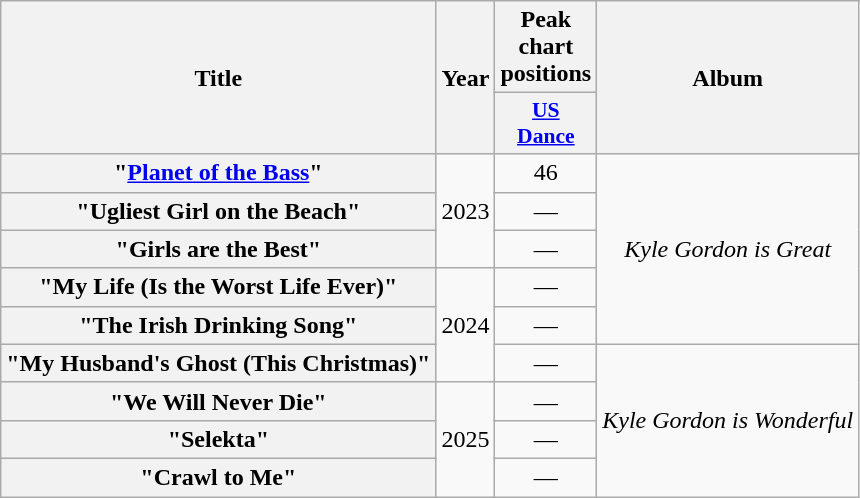<table class="wikitable plainrowheaders" style="text-align:center">
<tr>
<th rowspan="2">Title</th>
<th rowspan="2">Year</th>
<th>Peak chart positions</th>
<th rowspan="2">Album</th>
</tr>
<tr>
<th scope="col" style="width:3em;font-size:90%"><a href='#'>US<br>Dance</a><br></th>
</tr>
<tr>
<th scope="row">"<a href='#'>Planet of the Bass</a>"<br></th>
<td rowspan="3">2023</td>
<td>46</td>
<td rowspan="5"><em>Kyle Gordon is Great</em></td>
</tr>
<tr>
<th scope="row">"Ugliest Girl on the Beach"<br></th>
<td>—</td>
</tr>
<tr>
<th scope="row">"Girls are the Best"<br></th>
<td>—</td>
</tr>
<tr>
<th scope="row">"My Life (Is the Worst Life Ever)"<br></th>
<td rowspan="3">2024</td>
<td>—</td>
</tr>
<tr>
<th scope="row">"The Irish Drinking Song"<br></th>
<td>—</td>
</tr>
<tr>
<th scope="row">"My Husband's Ghost (This Christmas)"<br></th>
<td>—</td>
<td rowspan="4"><em>Kyle Gordon is Wonderful</em></td>
</tr>
<tr>
<th scope="row">"We Will Never Die"<br></th>
<td rowspan="3">2025</td>
<td>—</td>
</tr>
<tr>
<th scope="row">"Selekta"<br></th>
<td>—</td>
</tr>
<tr>
<th scope="row">"Crawl to Me"<br></th>
<td>—</td>
</tr>
</table>
